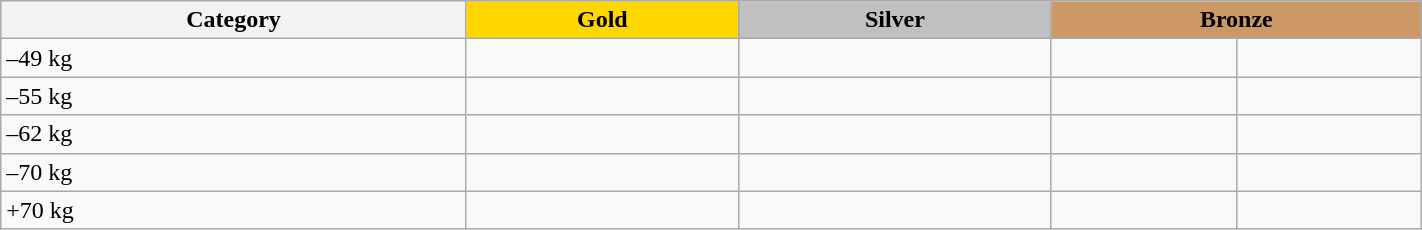<table class=wikitable  width=75%>
<tr>
<th>Category</th>
<th style="background: gold">Gold</th>
<th style="background: silver">Silver</th>
<th style="background: #cc9966" colspan=2>Bronze</th>
</tr>
<tr>
<td>–49 kg</td>
<td></td>
<td></td>
<td></td>
<td></td>
</tr>
<tr>
<td>–55 kg</td>
<td></td>
<td></td>
<td></td>
<td></td>
</tr>
<tr>
<td>–62 kg</td>
<td></td>
<td></td>
<td></td>
<td></td>
</tr>
<tr>
<td>–70 kg</td>
<td></td>
<td></td>
<td></td>
<td></td>
</tr>
<tr>
<td>+70 kg</td>
<td></td>
<td></td>
<td></td>
<td></td>
</tr>
</table>
